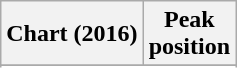<table class="wikitable sortable plainrowheaders" style="text-align:center">
<tr>
<th scope="col">Chart (2016)</th>
<th scope="col">Peak<br>position</th>
</tr>
<tr>
</tr>
<tr>
</tr>
<tr>
</tr>
</table>
